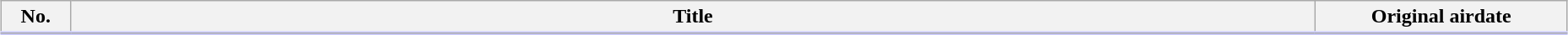<table class="wikitable" style="width:98%; margin:auto; background:#FFF;">
<tr style="border-bottom: 3px solid #CCF;">
<th style="width:3em;">No.</th>
<th>Title</th>
<th style="width:12em;">Original airdate</th>
</tr>
<tr>
</tr>
</table>
